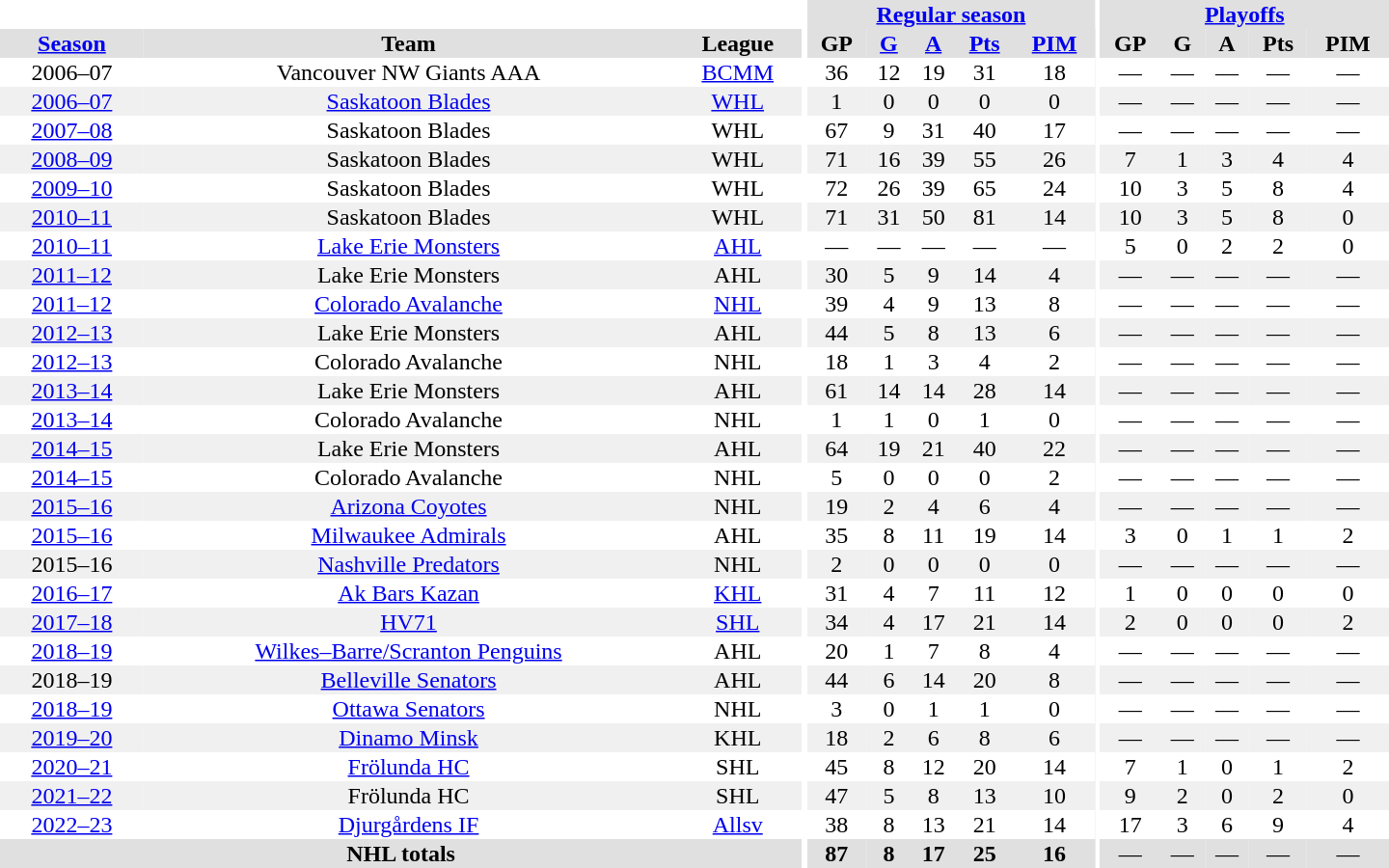<table border="0" cellpadding="1" cellspacing="0" style="text-align:center; width:60em">
<tr bgcolor="#e0e0e0">
<th colspan="3" bgcolor="#ffffff"></th>
<th rowspan="99" bgcolor="#ffffff"></th>
<th colspan="5"><a href='#'>Regular season</a></th>
<th rowspan="99" bgcolor="#ffffff"></th>
<th colspan="5"><a href='#'>Playoffs</a></th>
</tr>
<tr bgcolor="#e0e0e0">
<th><a href='#'>Season</a></th>
<th>Team</th>
<th>League</th>
<th>GP</th>
<th><a href='#'>G</a></th>
<th><a href='#'>A</a></th>
<th><a href='#'>Pts</a></th>
<th><a href='#'>PIM</a></th>
<th>GP</th>
<th>G</th>
<th>A</th>
<th>Pts</th>
<th>PIM</th>
</tr>
<tr>
<td>2006–07</td>
<td>Vancouver NW Giants AAA</td>
<td><a href='#'>BCMM</a></td>
<td>36</td>
<td>12</td>
<td>19</td>
<td>31</td>
<td>18</td>
<td>—</td>
<td>—</td>
<td>—</td>
<td>—</td>
<td>—</td>
</tr>
<tr bgcolor="#f0f0f0">
<td><a href='#'>2006–07</a></td>
<td><a href='#'>Saskatoon Blades</a></td>
<td><a href='#'>WHL</a></td>
<td>1</td>
<td>0</td>
<td>0</td>
<td>0</td>
<td>0</td>
<td>—</td>
<td>—</td>
<td>—</td>
<td>—</td>
<td>—</td>
</tr>
<tr>
<td><a href='#'>2007–08</a></td>
<td>Saskatoon Blades</td>
<td>WHL</td>
<td>67</td>
<td>9</td>
<td>31</td>
<td>40</td>
<td>17</td>
<td>—</td>
<td>—</td>
<td>—</td>
<td>—</td>
<td>—</td>
</tr>
<tr bgcolor="#f0f0f0">
<td><a href='#'>2008–09</a></td>
<td>Saskatoon Blades</td>
<td>WHL</td>
<td>71</td>
<td>16</td>
<td>39</td>
<td>55</td>
<td>26</td>
<td>7</td>
<td>1</td>
<td>3</td>
<td>4</td>
<td>4</td>
</tr>
<tr>
<td><a href='#'>2009–10</a></td>
<td>Saskatoon Blades</td>
<td>WHL</td>
<td>72</td>
<td>26</td>
<td>39</td>
<td>65</td>
<td>24</td>
<td>10</td>
<td>3</td>
<td>5</td>
<td>8</td>
<td>4</td>
</tr>
<tr bgcolor="#f0f0f0">
<td><a href='#'>2010–11</a></td>
<td>Saskatoon Blades</td>
<td>WHL</td>
<td>71</td>
<td>31</td>
<td>50</td>
<td>81</td>
<td>14</td>
<td>10</td>
<td>3</td>
<td>5</td>
<td>8</td>
<td>0</td>
</tr>
<tr>
<td><a href='#'>2010–11</a></td>
<td><a href='#'>Lake Erie Monsters</a></td>
<td><a href='#'>AHL</a></td>
<td>—</td>
<td>—</td>
<td>—</td>
<td>—</td>
<td>—</td>
<td>5</td>
<td>0</td>
<td>2</td>
<td>2</td>
<td>0</td>
</tr>
<tr bgcolor="#f0f0f0">
<td><a href='#'>2011–12</a></td>
<td>Lake Erie Monsters</td>
<td>AHL</td>
<td>30</td>
<td>5</td>
<td>9</td>
<td>14</td>
<td>4</td>
<td>—</td>
<td>—</td>
<td>—</td>
<td>—</td>
<td>—</td>
</tr>
<tr>
<td><a href='#'>2011–12</a></td>
<td><a href='#'>Colorado Avalanche</a></td>
<td><a href='#'>NHL</a></td>
<td>39</td>
<td>4</td>
<td>9</td>
<td>13</td>
<td>8</td>
<td>—</td>
<td>—</td>
<td>—</td>
<td>—</td>
<td>—</td>
</tr>
<tr bgcolor="#f0f0f0">
<td><a href='#'>2012–13</a></td>
<td>Lake Erie Monsters</td>
<td>AHL</td>
<td>44</td>
<td>5</td>
<td>8</td>
<td>13</td>
<td>6</td>
<td>—</td>
<td>—</td>
<td>—</td>
<td>—</td>
<td>—</td>
</tr>
<tr>
<td><a href='#'>2012–13</a></td>
<td>Colorado Avalanche</td>
<td>NHL</td>
<td>18</td>
<td>1</td>
<td>3</td>
<td>4</td>
<td>2</td>
<td>—</td>
<td>—</td>
<td>—</td>
<td>—</td>
<td>—</td>
</tr>
<tr bgcolor="#f0f0f0">
<td><a href='#'>2013–14</a></td>
<td>Lake Erie Monsters</td>
<td>AHL</td>
<td>61</td>
<td>14</td>
<td>14</td>
<td>28</td>
<td>14</td>
<td>—</td>
<td>—</td>
<td>—</td>
<td>—</td>
<td>—</td>
</tr>
<tr>
<td><a href='#'>2013–14</a></td>
<td>Colorado Avalanche</td>
<td>NHL</td>
<td>1</td>
<td>1</td>
<td>0</td>
<td>1</td>
<td>0</td>
<td>—</td>
<td>—</td>
<td>—</td>
<td>—</td>
<td>—</td>
</tr>
<tr bgcolor="#f0f0f0">
<td><a href='#'>2014–15</a></td>
<td>Lake Erie Monsters</td>
<td>AHL</td>
<td>64</td>
<td>19</td>
<td>21</td>
<td>40</td>
<td>22</td>
<td>—</td>
<td>—</td>
<td>—</td>
<td>—</td>
<td>—</td>
</tr>
<tr>
<td><a href='#'>2014–15</a></td>
<td>Colorado Avalanche</td>
<td>NHL</td>
<td>5</td>
<td>0</td>
<td>0</td>
<td>0</td>
<td>2</td>
<td>—</td>
<td>—</td>
<td>—</td>
<td>—</td>
<td>—</td>
</tr>
<tr bgcolor="#f0f0f0">
<td><a href='#'>2015–16</a></td>
<td><a href='#'>Arizona Coyotes</a></td>
<td>NHL</td>
<td>19</td>
<td>2</td>
<td>4</td>
<td>6</td>
<td>4</td>
<td>—</td>
<td>—</td>
<td>—</td>
<td>—</td>
<td>—</td>
</tr>
<tr>
<td><a href='#'>2015–16</a></td>
<td><a href='#'>Milwaukee Admirals</a></td>
<td>AHL</td>
<td>35</td>
<td>8</td>
<td>11</td>
<td>19</td>
<td>14</td>
<td>3</td>
<td>0</td>
<td>1</td>
<td>1</td>
<td>2</td>
</tr>
<tr bgcolor="#f0f0f0">
<td>2015–16</td>
<td><a href='#'>Nashville Predators</a></td>
<td>NHL</td>
<td>2</td>
<td>0</td>
<td>0</td>
<td>0</td>
<td>0</td>
<td>—</td>
<td>—</td>
<td>—</td>
<td>—</td>
<td>—</td>
</tr>
<tr>
<td><a href='#'>2016–17</a></td>
<td><a href='#'>Ak Bars Kazan</a></td>
<td><a href='#'>KHL</a></td>
<td>31</td>
<td>4</td>
<td>7</td>
<td>11</td>
<td>12</td>
<td>1</td>
<td>0</td>
<td>0</td>
<td>0</td>
<td>0</td>
</tr>
<tr bgcolor="#f0f0f0">
<td><a href='#'>2017–18</a></td>
<td><a href='#'>HV71</a></td>
<td><a href='#'>SHL</a></td>
<td>34</td>
<td>4</td>
<td>17</td>
<td>21</td>
<td>14</td>
<td>2</td>
<td>0</td>
<td>0</td>
<td>0</td>
<td>2</td>
</tr>
<tr>
<td><a href='#'>2018–19</a></td>
<td><a href='#'>Wilkes–Barre/Scranton Penguins</a></td>
<td>AHL</td>
<td>20</td>
<td>1</td>
<td>7</td>
<td>8</td>
<td>4</td>
<td>—</td>
<td>—</td>
<td>—</td>
<td>—</td>
<td>—</td>
</tr>
<tr bgcolor="#f0f0f0">
<td>2018–19</td>
<td><a href='#'>Belleville Senators</a></td>
<td>AHL</td>
<td>44</td>
<td>6</td>
<td>14</td>
<td>20</td>
<td>8</td>
<td>—</td>
<td>—</td>
<td>—</td>
<td>—</td>
<td>—</td>
</tr>
<tr>
<td><a href='#'>2018–19</a></td>
<td><a href='#'>Ottawa Senators</a></td>
<td>NHL</td>
<td>3</td>
<td>0</td>
<td>1</td>
<td>1</td>
<td>0</td>
<td>—</td>
<td>—</td>
<td>—</td>
<td>—</td>
<td>—</td>
</tr>
<tr bgcolor="#f0f0f0">
<td><a href='#'>2019–20</a></td>
<td><a href='#'>Dinamo Minsk</a></td>
<td>KHL</td>
<td>18</td>
<td>2</td>
<td>6</td>
<td>8</td>
<td>6</td>
<td>—</td>
<td>—</td>
<td>—</td>
<td>—</td>
<td>—</td>
</tr>
<tr>
<td><a href='#'>2020–21</a></td>
<td><a href='#'>Frölunda HC</a></td>
<td>SHL</td>
<td>45</td>
<td>8</td>
<td>12</td>
<td>20</td>
<td>14</td>
<td>7</td>
<td>1</td>
<td>0</td>
<td>1</td>
<td>2</td>
</tr>
<tr bgcolor="#f0f0f0">
<td><a href='#'>2021–22</a></td>
<td>Frölunda HC</td>
<td>SHL</td>
<td>47</td>
<td>5</td>
<td>8</td>
<td>13</td>
<td>10</td>
<td>9</td>
<td>2</td>
<td>0</td>
<td>2</td>
<td>0</td>
</tr>
<tr>
<td><a href='#'>2022–23</a></td>
<td><a href='#'>Djurgårdens IF</a></td>
<td><a href='#'>Allsv</a></td>
<td>38</td>
<td>8</td>
<td>13</td>
<td>21</td>
<td>14</td>
<td>17</td>
<td>3</td>
<td>6</td>
<td>9</td>
<td>4</td>
</tr>
<tr bgcolor="#e0e0e0">
<th colspan="3">NHL totals</th>
<th>87</th>
<th>8</th>
<th>17</th>
<th>25</th>
<th>16</th>
<td>—</td>
<td>—</td>
<td>—</td>
<td>—</td>
<td>—</td>
</tr>
</table>
